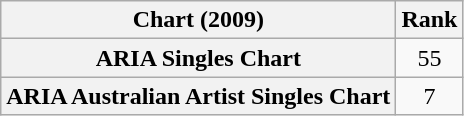<table class="wikitable sortable plainrowheaders" style="text-align:center;">
<tr>
<th scope="col">Chart (2009)</th>
<th scope="col">Rank</th>
</tr>
<tr>
<th scope="row">ARIA Singles Chart</th>
<td>55</td>
</tr>
<tr>
<th scope="row">ARIA Australian Artist Singles Chart</th>
<td>7</td>
</tr>
</table>
